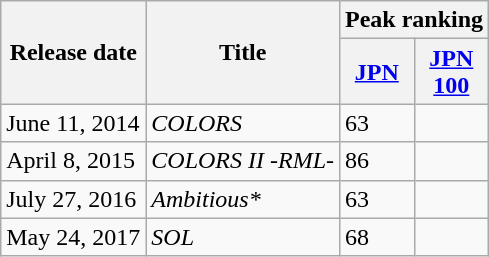<table class="wikitable">
<tr>
<th rowspan="2">Release date</th>
<th rowspan="2">Title</th>
<th colspan="2">Peak ranking</th>
</tr>
<tr>
<th><a href='#'>JPN</a></th>
<th><a href='#'>JPN<br>100</a></th>
</tr>
<tr>
<td>June 11, 2014</td>
<td><em>COLORS</em></td>
<td>63</td>
<td></td>
</tr>
<tr>
<td>April 8, 2015</td>
<td><em>COLORS II -RML-</em></td>
<td>86</td>
<td></td>
</tr>
<tr>
<td>July 27, 2016</td>
<td><em>Ambitious*</em></td>
<td>63</td>
<td></td>
</tr>
<tr>
<td>May 24, 2017</td>
<td><em>SOL</em></td>
<td>68</td>
<td></td>
</tr>
</table>
